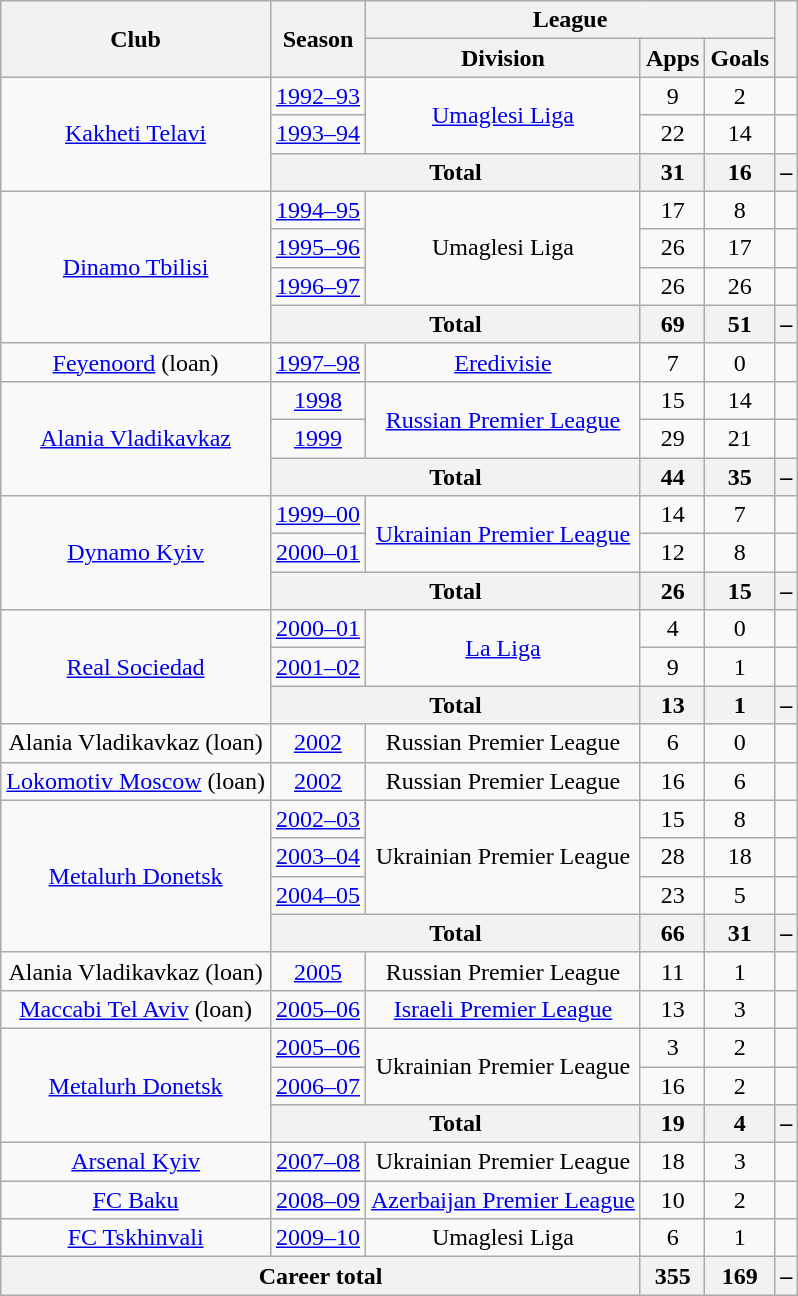<table class="wikitable" style="text-align:center">
<tr>
<th rowspan="2">Club</th>
<th rowspan="2">Season</th>
<th colspan="3">League</th>
<th rowspan="2"></th>
</tr>
<tr>
<th>Division</th>
<th>Apps</th>
<th>Goals</th>
</tr>
<tr>
<td rowspan="3"><a href='#'>Kakheti Telavi</a></td>
<td><a href='#'>1992–93</a></td>
<td rowspan="2"><a href='#'>Umaglesi Liga</a></td>
<td>9</td>
<td>2</td>
<td></td>
</tr>
<tr>
<td><a href='#'>1993–94</a></td>
<td>22</td>
<td>14</td>
<td></td>
</tr>
<tr>
<th colspan="2">Total</th>
<th>31</th>
<th>16</th>
<th>–</th>
</tr>
<tr>
<td rowspan="4"><a href='#'>Dinamo Tbilisi</a></td>
<td><a href='#'>1994–95</a></td>
<td rowspan="3">Umaglesi Liga</td>
<td>17</td>
<td>8</td>
<td></td>
</tr>
<tr>
<td><a href='#'>1995–96</a></td>
<td>26</td>
<td>17</td>
<td></td>
</tr>
<tr>
<td><a href='#'>1996–97</a></td>
<td>26</td>
<td>26</td>
<td></td>
</tr>
<tr>
<th colspan="2">Total</th>
<th>69</th>
<th>51</th>
<th>–</th>
</tr>
<tr>
<td><a href='#'>Feyenoord</a> (loan)</td>
<td><a href='#'>1997–98</a></td>
<td><a href='#'>Eredivisie</a></td>
<td>7</td>
<td>0</td>
<td></td>
</tr>
<tr>
<td rowspan="3"><a href='#'>Alania Vladikavkaz</a></td>
<td><a href='#'>1998</a></td>
<td rowspan="2"><a href='#'>Russian Premier League</a></td>
<td>15</td>
<td>14</td>
<td></td>
</tr>
<tr>
<td><a href='#'>1999</a></td>
<td>29</td>
<td>21</td>
<td></td>
</tr>
<tr>
<th colspan="2">Total</th>
<th>44</th>
<th>35</th>
<th>–</th>
</tr>
<tr>
<td rowspan="3"><a href='#'>Dynamo Kyiv</a></td>
<td><a href='#'>1999–00</a></td>
<td rowspan="2"><a href='#'>Ukrainian Premier League</a></td>
<td>14</td>
<td>7</td>
<td></td>
</tr>
<tr>
<td><a href='#'>2000–01</a></td>
<td>12</td>
<td>8</td>
<td></td>
</tr>
<tr>
<th colspan="2">Total</th>
<th>26</th>
<th>15</th>
<th>–</th>
</tr>
<tr>
<td rowspan="3"><a href='#'>Real Sociedad</a></td>
<td><a href='#'>2000–01</a></td>
<td rowspan="2"><a href='#'>La Liga</a></td>
<td>4</td>
<td>0</td>
<td></td>
</tr>
<tr>
<td><a href='#'>2001–02</a></td>
<td>9</td>
<td>1</td>
<td></td>
</tr>
<tr>
<th colspan="2">Total</th>
<th>13</th>
<th>1</th>
<th>–</th>
</tr>
<tr>
<td>Alania Vladikavkaz (loan)</td>
<td><a href='#'>2002</a></td>
<td>Russian Premier League</td>
<td>6</td>
<td>0</td>
<td></td>
</tr>
<tr>
<td><a href='#'>Lokomotiv Moscow</a> (loan)</td>
<td><a href='#'>2002</a></td>
<td>Russian Premier League</td>
<td>16</td>
<td>6</td>
<td></td>
</tr>
<tr>
<td rowspan="4"><a href='#'>Metalurh Donetsk</a></td>
<td><a href='#'>2002–03</a></td>
<td rowspan="3">Ukrainian Premier League</td>
<td>15</td>
<td>8</td>
<td></td>
</tr>
<tr>
<td><a href='#'>2003–04</a></td>
<td>28</td>
<td>18</td>
<td></td>
</tr>
<tr>
<td><a href='#'>2004–05</a></td>
<td>23</td>
<td>5</td>
<td></td>
</tr>
<tr>
<th colspan="2">Total</th>
<th>66</th>
<th>31</th>
<th>–</th>
</tr>
<tr>
<td>Alania Vladikavkaz (loan)</td>
<td><a href='#'>2005</a></td>
<td>Russian Premier League</td>
<td>11</td>
<td>1</td>
<td></td>
</tr>
<tr>
<td><a href='#'>Maccabi Tel Aviv</a> (loan)</td>
<td><a href='#'>2005–06</a></td>
<td><a href='#'>Israeli Premier League</a></td>
<td>13</td>
<td>3</td>
<td></td>
</tr>
<tr>
<td rowspan="3"><a href='#'>Metalurh Donetsk</a></td>
<td><a href='#'>2005–06</a></td>
<td rowspan="2">Ukrainian Premier League</td>
<td>3</td>
<td>2</td>
<td></td>
</tr>
<tr>
<td><a href='#'>2006–07</a></td>
<td>16</td>
<td>2</td>
<td></td>
</tr>
<tr>
<th colspan="2">Total</th>
<th>19</th>
<th>4</th>
<th>–</th>
</tr>
<tr>
<td><a href='#'>Arsenal Kyiv</a></td>
<td><a href='#'>2007–08</a></td>
<td>Ukrainian Premier League</td>
<td>18</td>
<td>3</td>
<td></td>
</tr>
<tr>
<td><a href='#'>FC Baku</a></td>
<td><a href='#'>2008–09</a></td>
<td><a href='#'>Azerbaijan Premier League</a></td>
<td>10</td>
<td>2</td>
<td></td>
</tr>
<tr>
<td><a href='#'>FC Tskhinvali</a></td>
<td><a href='#'>2009–10</a></td>
<td>Umaglesi Liga</td>
<td>6</td>
<td>1</td>
<td></td>
</tr>
<tr>
<th colspan="3">Career total</th>
<th>355</th>
<th>169</th>
<th>–</th>
</tr>
</table>
